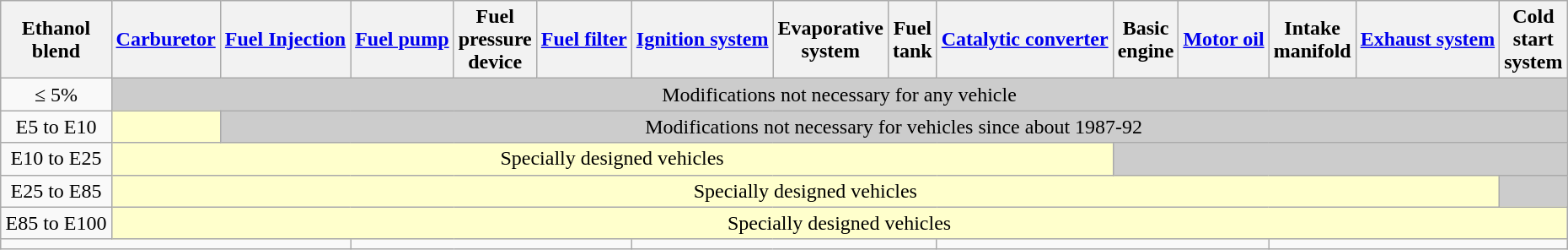<table class="wikitable sticky-table-col1" style="margin: 1em auto 1em auto">
<tr>
<th>Ethanol<br>blend</th>
<th><a href='#'>Carburetor</a></th>
<th><a href='#'>Fuel Injection</a></th>
<th><a href='#'>Fuel pump</a></th>
<th>Fuel<br>pressure<br>device</th>
<th><a href='#'>Fuel filter</a></th>
<th><a href='#'>Ignition system</a></th>
<th>Evaporative<br> system</th>
<th>Fuel<br>tank</th>
<th><a href='#'>Catalytic converter</a></th>
<th>Basic<br>engine</th>
<th><a href='#'>Motor oil</a></th>
<th>Intake<br>manifold</th>
<th><a href='#'>Exhaust system</a></th>
<th>Cold<br>start<br>system</th>
</tr>
<tr style="text-align:center;">
<td>≤ 5%</td>
<td colspan="14" style="background:#ccc;">Modifications not necessary for any vehicle</td>
</tr>
<tr style="text-align:center;">
<td>E5 to E10</td>
<td style="background:#ffc;"></td>
<td colspan="13" style="background:#ccc;">Modifications not necessary for vehicles since about 1987-92</td>
</tr>
<tr style="text-align:center;">
<td>E10 to E25</td>
<td colspan="9" style="background:#ffc;">Specially designed vehicles</td>
<td colspan="5" style="background:#ccc;"></td>
</tr>
<tr style="text-align:center;">
<td>E25 to E85</td>
<td colspan="13" style="background:#ffc;">Specially designed vehicles</td>
<td style="background:#ccc;"></td>
</tr>
<tr style="text-align:center;">
<td>E85 to E100</td>
<td colspan="14" style="background:#ffc;">Specially designed vehicles</td>
</tr>
<tr>
<td colspan="3"></td>
<td colspan="3"></td>
<td colspan="3"></td>
<td colspan="3"></td>
<td colspan="3"></td>
</tr>
</table>
